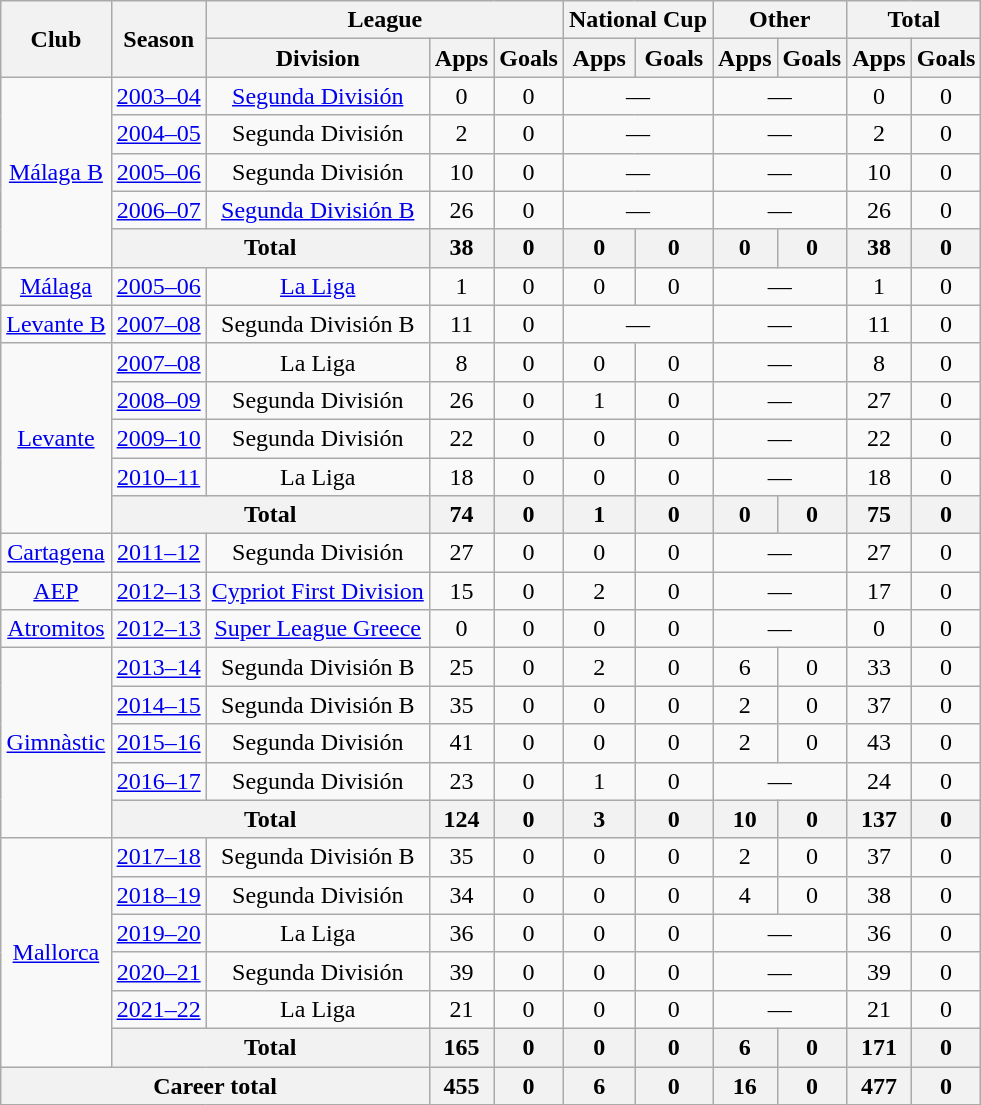<table class="wikitable" style="text-align:center">
<tr>
<th rowspan="2">Club</th>
<th rowspan="2">Season</th>
<th colspan="3">League</th>
<th colspan="2">National Cup</th>
<th colspan="2">Other</th>
<th colspan="2">Total</th>
</tr>
<tr>
<th>Division</th>
<th>Apps</th>
<th>Goals</th>
<th>Apps</th>
<th>Goals</th>
<th>Apps</th>
<th>Goals</th>
<th>Apps</th>
<th>Goals</th>
</tr>
<tr>
<td rowspan="5"><a href='#'>Málaga B</a></td>
<td><a href='#'>2003–04</a></td>
<td><a href='#'>Segunda División</a></td>
<td>0</td>
<td>0</td>
<td colspan="2">—</td>
<td colspan="2">—</td>
<td>0</td>
<td>0</td>
</tr>
<tr>
<td><a href='#'>2004–05</a></td>
<td>Segunda División</td>
<td>2</td>
<td>0</td>
<td colspan="2">—</td>
<td colspan="2">—</td>
<td>2</td>
<td>0</td>
</tr>
<tr>
<td><a href='#'>2005–06</a></td>
<td>Segunda División</td>
<td>10</td>
<td>0</td>
<td colspan="2">—</td>
<td colspan="2">—</td>
<td>10</td>
<td>0</td>
</tr>
<tr>
<td><a href='#'>2006–07</a></td>
<td><a href='#'>Segunda División B</a></td>
<td>26</td>
<td>0</td>
<td colspan="2">—</td>
<td colspan="2">—</td>
<td>26</td>
<td>0</td>
</tr>
<tr>
<th colspan="2">Total</th>
<th>38</th>
<th>0</th>
<th>0</th>
<th>0</th>
<th>0</th>
<th>0</th>
<th>38</th>
<th>0</th>
</tr>
<tr>
<td><a href='#'>Málaga</a></td>
<td><a href='#'>2005–06</a></td>
<td><a href='#'>La Liga</a></td>
<td>1</td>
<td>0</td>
<td>0</td>
<td>0</td>
<td colspan="2">—</td>
<td>1</td>
<td>0</td>
</tr>
<tr>
<td><a href='#'>Levante B</a></td>
<td><a href='#'>2007–08</a></td>
<td>Segunda División B</td>
<td>11</td>
<td>0</td>
<td colspan="2">—</td>
<td colspan="2">—</td>
<td>11</td>
<td>0</td>
</tr>
<tr>
<td rowspan="5"><a href='#'>Levante</a></td>
<td><a href='#'>2007–08</a></td>
<td>La Liga</td>
<td>8</td>
<td>0</td>
<td>0</td>
<td>0</td>
<td colspan="2">—</td>
<td>8</td>
<td>0</td>
</tr>
<tr>
<td><a href='#'>2008–09</a></td>
<td>Segunda División</td>
<td>26</td>
<td>0</td>
<td>1</td>
<td>0</td>
<td colspan="2">—</td>
<td>27</td>
<td>0</td>
</tr>
<tr>
<td><a href='#'>2009–10</a></td>
<td>Segunda División</td>
<td>22</td>
<td>0</td>
<td>0</td>
<td>0</td>
<td colspan="2">—</td>
<td>22</td>
<td>0</td>
</tr>
<tr>
<td><a href='#'>2010–11</a></td>
<td>La Liga</td>
<td>18</td>
<td>0</td>
<td>0</td>
<td>0</td>
<td colspan="2">—</td>
<td>18</td>
<td>0</td>
</tr>
<tr>
<th colspan="2">Total</th>
<th>74</th>
<th>0</th>
<th>1</th>
<th>0</th>
<th>0</th>
<th>0</th>
<th>75</th>
<th>0</th>
</tr>
<tr>
<td><a href='#'>Cartagena</a></td>
<td><a href='#'>2011–12</a></td>
<td>Segunda División</td>
<td>27</td>
<td>0</td>
<td>0</td>
<td>0</td>
<td colspan="2">—</td>
<td>27</td>
<td>0</td>
</tr>
<tr>
<td><a href='#'>AEP</a></td>
<td><a href='#'>2012–13</a></td>
<td><a href='#'>Cypriot First Division</a></td>
<td>15</td>
<td>0</td>
<td>2</td>
<td>0</td>
<td colspan="2">—</td>
<td>17</td>
<td>0</td>
</tr>
<tr>
<td><a href='#'>Atromitos</a></td>
<td><a href='#'>2012–13</a></td>
<td><a href='#'>Super League Greece</a></td>
<td>0</td>
<td>0</td>
<td>0</td>
<td>0</td>
<td colspan="2">—</td>
<td>0</td>
<td>0</td>
</tr>
<tr>
<td rowspan="5"><a href='#'>Gimnàstic</a></td>
<td><a href='#'>2013–14</a></td>
<td>Segunda División B</td>
<td>25</td>
<td>0</td>
<td>2</td>
<td>0</td>
<td>6</td>
<td>0</td>
<td>33</td>
<td>0</td>
</tr>
<tr>
<td><a href='#'>2014–15</a></td>
<td>Segunda División B</td>
<td>35</td>
<td>0</td>
<td>0</td>
<td>0</td>
<td>2</td>
<td>0</td>
<td>37</td>
<td>0</td>
</tr>
<tr>
<td><a href='#'>2015–16</a></td>
<td>Segunda División</td>
<td>41</td>
<td>0</td>
<td>0</td>
<td>0</td>
<td>2</td>
<td>0</td>
<td>43</td>
<td>0</td>
</tr>
<tr>
<td><a href='#'>2016–17</a></td>
<td>Segunda División</td>
<td>23</td>
<td>0</td>
<td>1</td>
<td>0</td>
<td colspan="2">—</td>
<td>24</td>
<td>0</td>
</tr>
<tr>
<th colspan="2">Total</th>
<th>124</th>
<th>0</th>
<th>3</th>
<th>0</th>
<th>10</th>
<th>0</th>
<th>137</th>
<th>0</th>
</tr>
<tr>
<td rowspan="6"><a href='#'>Mallorca</a></td>
<td><a href='#'>2017–18</a></td>
<td>Segunda División B</td>
<td>35</td>
<td>0</td>
<td>0</td>
<td>0</td>
<td>2</td>
<td>0</td>
<td>37</td>
<td>0</td>
</tr>
<tr>
<td><a href='#'>2018–19</a></td>
<td>Segunda División</td>
<td>34</td>
<td>0</td>
<td>0</td>
<td>0</td>
<td>4</td>
<td>0</td>
<td>38</td>
<td>0</td>
</tr>
<tr>
<td><a href='#'>2019–20</a></td>
<td>La Liga</td>
<td>36</td>
<td>0</td>
<td>0</td>
<td>0</td>
<td colspan="2">—</td>
<td>36</td>
<td>0</td>
</tr>
<tr>
<td><a href='#'>2020–21</a></td>
<td>Segunda División</td>
<td>39</td>
<td>0</td>
<td>0</td>
<td>0</td>
<td colspan="2">—</td>
<td>39</td>
<td>0</td>
</tr>
<tr>
<td><a href='#'>2021–22</a></td>
<td>La Liga</td>
<td>21</td>
<td>0</td>
<td>0</td>
<td>0</td>
<td colspan="2">—</td>
<td>21</td>
<td>0</td>
</tr>
<tr>
<th colspan="2">Total</th>
<th>165</th>
<th>0</th>
<th>0</th>
<th>0</th>
<th>6</th>
<th>0</th>
<th>171</th>
<th>0</th>
</tr>
<tr>
<th colspan="3">Career total</th>
<th>455</th>
<th>0</th>
<th>6</th>
<th>0</th>
<th>16</th>
<th>0</th>
<th>477</th>
<th>0</th>
</tr>
</table>
